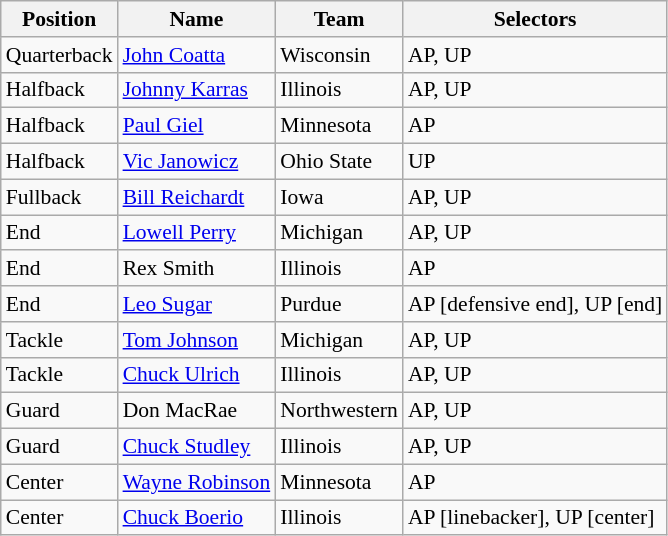<table class="wikitable" style="font-size: 90%">
<tr>
<th>Position</th>
<th>Name</th>
<th>Team</th>
<th>Selectors</th>
</tr>
<tr>
<td>Quarterback</td>
<td><a href='#'>John Coatta</a></td>
<td>Wisconsin</td>
<td>AP, UP</td>
</tr>
<tr>
<td>Halfback</td>
<td><a href='#'>Johnny Karras</a></td>
<td>Illinois</td>
<td>AP, UP</td>
</tr>
<tr>
<td>Halfback</td>
<td><a href='#'>Paul Giel</a></td>
<td>Minnesota</td>
<td>AP</td>
</tr>
<tr>
<td>Halfback</td>
<td><a href='#'>Vic Janowicz</a></td>
<td>Ohio State</td>
<td>UP</td>
</tr>
<tr>
<td>Fullback</td>
<td><a href='#'>Bill Reichardt</a></td>
<td>Iowa</td>
<td>AP, UP</td>
</tr>
<tr>
<td>End</td>
<td><a href='#'>Lowell Perry</a></td>
<td>Michigan</td>
<td>AP, UP</td>
</tr>
<tr>
<td>End</td>
<td>Rex Smith</td>
<td>Illinois</td>
<td>AP</td>
</tr>
<tr>
<td>End</td>
<td><a href='#'>Leo Sugar</a></td>
<td>Purdue</td>
<td>AP [defensive end], UP [end]</td>
</tr>
<tr>
<td>Tackle</td>
<td><a href='#'>Tom Johnson</a></td>
<td>Michigan</td>
<td>AP, UP</td>
</tr>
<tr>
<td>Tackle</td>
<td><a href='#'>Chuck Ulrich</a></td>
<td>Illinois</td>
<td>AP, UP</td>
</tr>
<tr>
<td>Guard</td>
<td>Don MacRae</td>
<td>Northwestern</td>
<td>AP, UP</td>
</tr>
<tr>
<td>Guard</td>
<td><a href='#'>Chuck Studley</a></td>
<td>Illinois</td>
<td>AP, UP</td>
</tr>
<tr>
<td>Center</td>
<td><a href='#'>Wayne Robinson</a></td>
<td>Minnesota</td>
<td>AP</td>
</tr>
<tr>
<td>Center</td>
<td><a href='#'>Chuck Boerio</a></td>
<td>Illinois</td>
<td>AP [linebacker], UP [center]</td>
</tr>
</table>
